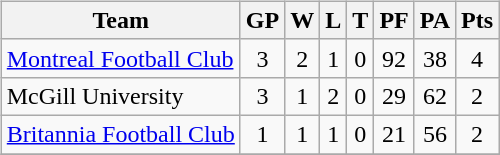<table cellspacing="10">
<tr>
<td valign="top"><br><table class="wikitable">
<tr>
<th>Team</th>
<th>GP</th>
<th>W</th>
<th>L</th>
<th>T</th>
<th>PF</th>
<th>PA</th>
<th>Pts</th>
</tr>
<tr align="center">
<td align="left"><a href='#'>Montreal Football Club</a></td>
<td>3</td>
<td>2</td>
<td>1</td>
<td>0</td>
<td>92</td>
<td>38</td>
<td>4</td>
</tr>
<tr align="center">
<td align="left">McGill University</td>
<td>3</td>
<td>1</td>
<td>2</td>
<td>0</td>
<td>29</td>
<td>62</td>
<td>2</td>
</tr>
<tr align="center">
<td align="left"><a href='#'>Britannia Football Club</a></td>
<td>1</td>
<td>1</td>
<td>1</td>
<td>0</td>
<td>21</td>
<td>56</td>
<td>2</td>
</tr>
<tr align="center">
</tr>
</table>
</td>
</tr>
</table>
